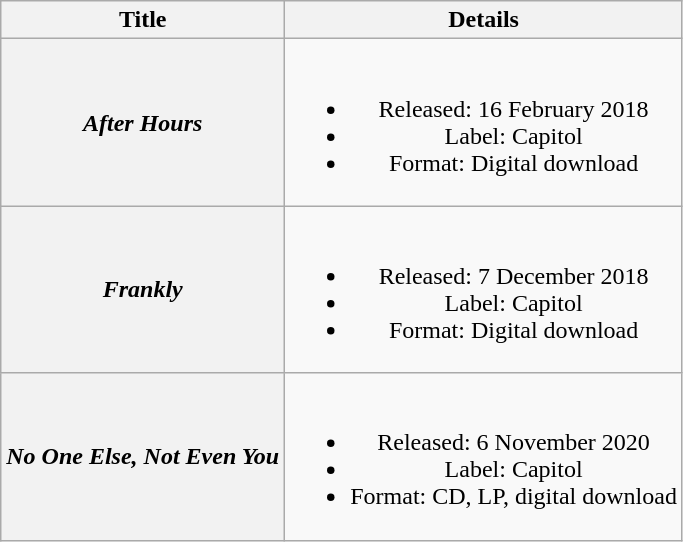<table class="wikitable plainrowheaders" style="text-align:center">
<tr>
<th scope="col">Title</th>
<th scope="col">Details</th>
</tr>
<tr>
<th scope="row"><em>After Hours</em></th>
<td><br><ul><li>Released: 16 February 2018</li><li>Label: Capitol</li><li>Format: Digital download</li></ul></td>
</tr>
<tr>
<th scope="row"><em>Frankly</em></th>
<td><br><ul><li>Released: 7 December 2018</li><li>Label: Capitol</li><li>Format: Digital download</li></ul></td>
</tr>
<tr>
<th scope="row"><em>No One Else, Not Even You</em></th>
<td><br><ul><li>Released: 6 November 2020</li><li>Label: Capitol</li><li>Format: CD, LP, digital download</li></ul></td>
</tr>
</table>
